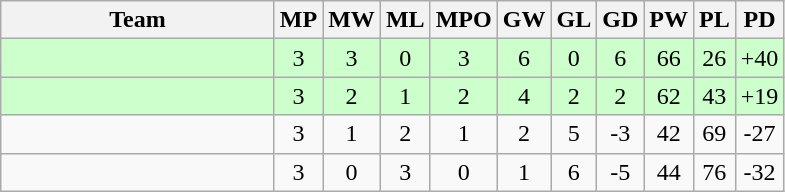<table class=wikitable style="text-align:center">
<tr>
<th width=175>Team</th>
<th width=20>MP</th>
<th width=20>MW</th>
<th width=20>ML</th>
<th width=20>MPO</th>
<th width=20>GW</th>
<th width=20>GL</th>
<th width=20>GD</th>
<th width=20>PW</th>
<th width=20>PL</th>
<th width=20>PD</th>
</tr>
<tr bgcolor="#ccffcc">
<td align=left><strong><br></strong></td>
<td>3</td>
<td>3</td>
<td>0</td>
<td>3</td>
<td>6</td>
<td>0</td>
<td>6</td>
<td>66</td>
<td>26</td>
<td>+40</td>
</tr>
<tr bgcolor="#ccffcc">
<td align=left><strong><br></strong></td>
<td>3</td>
<td>2</td>
<td>1</td>
<td>2</td>
<td>4</td>
<td>2</td>
<td>2</td>
<td>62</td>
<td>43</td>
<td>+19</td>
</tr>
<tr>
<td align=left><br></td>
<td>3</td>
<td>1</td>
<td>2</td>
<td>1</td>
<td>2</td>
<td>5</td>
<td>-3</td>
<td>42</td>
<td>69</td>
<td>-27</td>
</tr>
<tr>
<td align=left><br></td>
<td>3</td>
<td>0</td>
<td>3</td>
<td>0</td>
<td>1</td>
<td>6</td>
<td>-5</td>
<td>44</td>
<td>76</td>
<td>-32</td>
</tr>
</table>
